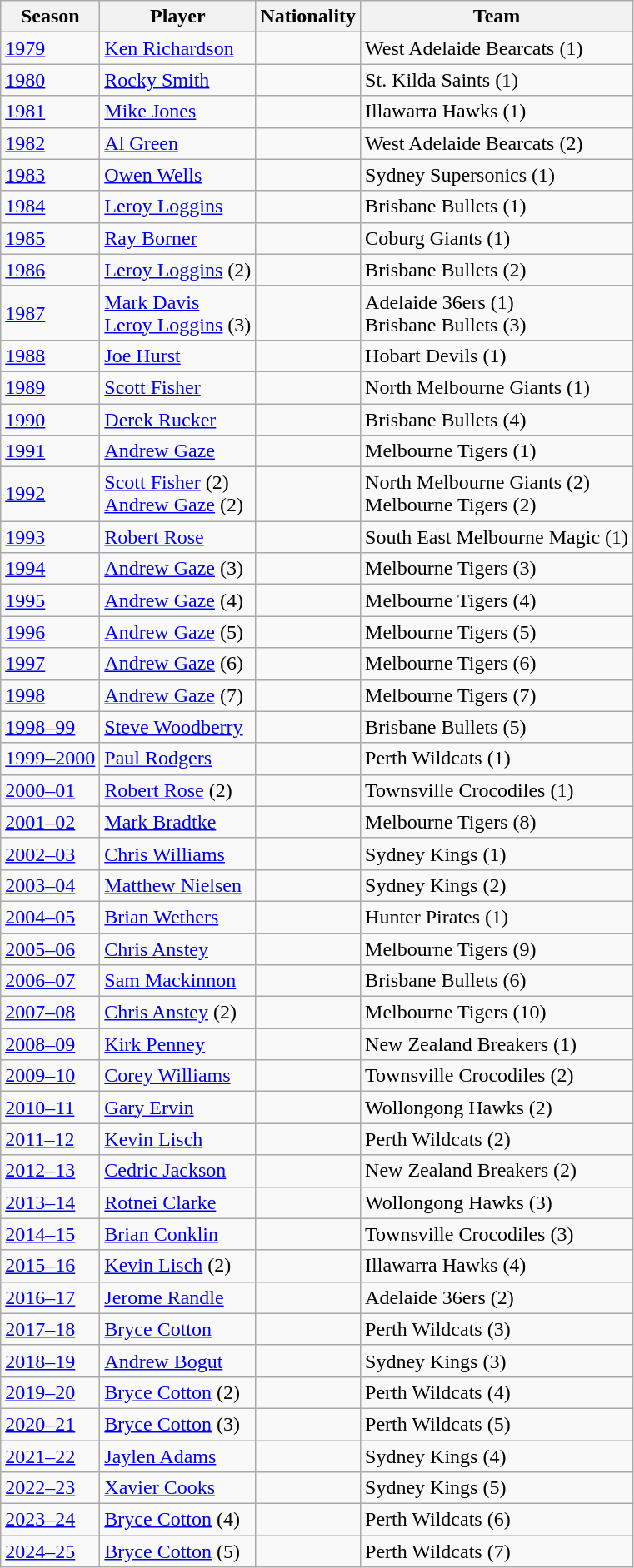<table class="wikitable sortable">
<tr>
<th>Season</th>
<th>Player</th>
<th>Nationality</th>
<th>Team</th>
</tr>
<tr>
<td><a href='#'>1979</a></td>
<td><a href='#'>Ken Richardson</a></td>
<td></td>
<td>West Adelaide Bearcats (1)</td>
</tr>
<tr>
<td><a href='#'>1980</a></td>
<td><a href='#'>Rocky Smith</a></td>
<td></td>
<td>St. Kilda Saints (1)</td>
</tr>
<tr>
<td><a href='#'>1981</a></td>
<td><a href='#'>Mike Jones</a></td>
<td></td>
<td>Illawarra Hawks (1)</td>
</tr>
<tr>
<td><a href='#'>1982</a></td>
<td><a href='#'>Al Green</a></td>
<td></td>
<td>West Adelaide Bearcats (2)</td>
</tr>
<tr>
<td><a href='#'>1983</a></td>
<td><a href='#'>Owen Wells</a></td>
<td></td>
<td>Sydney Supersonics (1)</td>
</tr>
<tr>
<td><a href='#'>1984</a></td>
<td><a href='#'>Leroy Loggins</a></td>
<td></td>
<td>Brisbane Bullets (1)</td>
</tr>
<tr>
<td><a href='#'>1985</a></td>
<td><a href='#'>Ray Borner</a></td>
<td></td>
<td>Coburg Giants (1)</td>
</tr>
<tr>
<td><a href='#'>1986</a></td>
<td><a href='#'>Leroy Loggins</a> (2)</td>
<td></td>
<td>Brisbane Bullets (2)</td>
</tr>
<tr>
<td><a href='#'>1987</a></td>
<td><a href='#'>Mark Davis</a><br><a href='#'>Leroy Loggins</a> (3)</td>
<td><br></td>
<td>Adelaide 36ers (1)<br>Brisbane Bullets (3)</td>
</tr>
<tr>
<td><a href='#'>1988</a></td>
<td><a href='#'>Joe Hurst</a></td>
<td></td>
<td>Hobart Devils (1)</td>
</tr>
<tr>
<td><a href='#'>1989</a></td>
<td><a href='#'>Scott Fisher</a></td>
<td></td>
<td>North Melbourne Giants (1)</td>
</tr>
<tr>
<td><a href='#'>1990</a></td>
<td><a href='#'>Derek Rucker</a></td>
<td></td>
<td>Brisbane Bullets (4)</td>
</tr>
<tr>
<td><a href='#'>1991</a></td>
<td><a href='#'>Andrew Gaze</a></td>
<td></td>
<td>Melbourne Tigers (1)</td>
</tr>
<tr>
<td><a href='#'>1992</a></td>
<td><a href='#'>Scott Fisher</a> (2)<br><a href='#'>Andrew Gaze</a> (2)</td>
<td><br></td>
<td>North Melbourne Giants (2)<br>Melbourne Tigers (2)</td>
</tr>
<tr>
<td><a href='#'>1993</a></td>
<td><a href='#'>Robert Rose</a></td>
<td></td>
<td>South East Melbourne Magic (1)</td>
</tr>
<tr>
<td><a href='#'>1994</a></td>
<td><a href='#'>Andrew Gaze</a> (3)</td>
<td></td>
<td>Melbourne Tigers (3)</td>
</tr>
<tr>
<td><a href='#'>1995</a></td>
<td><a href='#'>Andrew Gaze</a> (4)</td>
<td></td>
<td>Melbourne Tigers (4)</td>
</tr>
<tr>
<td><a href='#'>1996</a></td>
<td><a href='#'>Andrew Gaze</a> (5)</td>
<td></td>
<td>Melbourne Tigers (5)</td>
</tr>
<tr>
<td><a href='#'>1997</a></td>
<td><a href='#'>Andrew Gaze</a> (6)</td>
<td></td>
<td>Melbourne Tigers (6)</td>
</tr>
<tr>
<td><a href='#'>1998</a></td>
<td><a href='#'>Andrew Gaze</a> (7)</td>
<td></td>
<td>Melbourne Tigers (7)</td>
</tr>
<tr>
<td><a href='#'>1998–99</a></td>
<td><a href='#'>Steve Woodberry</a></td>
<td></td>
<td>Brisbane Bullets (5)</td>
</tr>
<tr>
<td><a href='#'>1999–2000</a></td>
<td><a href='#'>Paul Rodgers</a></td>
<td></td>
<td>Perth Wildcats (1)</td>
</tr>
<tr>
<td><a href='#'>2000–01</a></td>
<td><a href='#'>Robert Rose</a> (2)</td>
<td></td>
<td>Townsville Crocodiles (1)</td>
</tr>
<tr>
<td><a href='#'>2001–02</a></td>
<td><a href='#'>Mark Bradtke</a></td>
<td></td>
<td>Melbourne Tigers (8)</td>
</tr>
<tr>
<td><a href='#'>2002–03</a></td>
<td><a href='#'>Chris Williams</a></td>
<td></td>
<td>Sydney Kings (1)</td>
</tr>
<tr>
<td><a href='#'>2003–04</a></td>
<td><a href='#'>Matthew Nielsen</a></td>
<td></td>
<td>Sydney Kings (2)</td>
</tr>
<tr>
<td><a href='#'>2004–05</a></td>
<td><a href='#'>Brian Wethers</a></td>
<td></td>
<td>Hunter Pirates (1)</td>
</tr>
<tr>
<td><a href='#'>2005–06</a></td>
<td><a href='#'>Chris Anstey</a></td>
<td></td>
<td>Melbourne Tigers (9)</td>
</tr>
<tr>
<td><a href='#'>2006–07</a></td>
<td><a href='#'>Sam Mackinnon</a></td>
<td></td>
<td>Brisbane Bullets (6)</td>
</tr>
<tr>
<td><a href='#'>2007–08</a></td>
<td><a href='#'>Chris Anstey</a> (2)</td>
<td></td>
<td>Melbourne Tigers (10)</td>
</tr>
<tr>
<td><a href='#'>2008–09</a></td>
<td><a href='#'>Kirk Penney</a></td>
<td></td>
<td>New Zealand Breakers (1)</td>
</tr>
<tr>
<td><a href='#'>2009–10</a></td>
<td><a href='#'>Corey Williams</a></td>
<td></td>
<td>Townsville Crocodiles (2)</td>
</tr>
<tr>
<td><a href='#'>2010–11</a></td>
<td><a href='#'>Gary Ervin</a></td>
<td></td>
<td>Wollongong Hawks (2)</td>
</tr>
<tr>
<td><a href='#'>2011–12</a></td>
<td><a href='#'>Kevin Lisch</a></td>
<td></td>
<td>Perth Wildcats (2)</td>
</tr>
<tr>
<td><a href='#'>2012–13</a></td>
<td><a href='#'>Cedric Jackson</a></td>
<td></td>
<td>New Zealand Breakers (2)</td>
</tr>
<tr>
<td><a href='#'>2013–14</a></td>
<td><a href='#'>Rotnei Clarke</a></td>
<td></td>
<td>Wollongong Hawks (3)</td>
</tr>
<tr>
<td><a href='#'>2014–15</a></td>
<td><a href='#'>Brian Conklin</a></td>
<td></td>
<td>Townsville Crocodiles (3)</td>
</tr>
<tr>
<td><a href='#'>2015–16</a></td>
<td><a href='#'>Kevin Lisch</a> (2)</td>
<td></td>
<td>Illawarra Hawks (4)</td>
</tr>
<tr>
<td><a href='#'>2016–17</a></td>
<td><a href='#'>Jerome Randle</a></td>
<td></td>
<td>Adelaide 36ers (2)</td>
</tr>
<tr>
<td><a href='#'>2017–18</a></td>
<td><a href='#'>Bryce Cotton</a></td>
<td></td>
<td>Perth Wildcats (3)</td>
</tr>
<tr>
<td><a href='#'>2018–19</a></td>
<td><a href='#'>Andrew Bogut</a></td>
<td></td>
<td>Sydney Kings (3)</td>
</tr>
<tr>
<td><a href='#'>2019–20</a></td>
<td><a href='#'>Bryce Cotton</a> (2)</td>
<td></td>
<td>Perth Wildcats (4)</td>
</tr>
<tr>
<td><a href='#'>2020–21</a></td>
<td><a href='#'>Bryce Cotton</a> (3)</td>
<td></td>
<td>Perth Wildcats (5)</td>
</tr>
<tr>
<td><a href='#'>2021–22</a></td>
<td><a href='#'>Jaylen Adams</a></td>
<td></td>
<td>Sydney Kings (4)</td>
</tr>
<tr>
<td><a href='#'>2022–23</a></td>
<td><a href='#'>Xavier Cooks</a></td>
<td></td>
<td>Sydney Kings (5)</td>
</tr>
<tr>
<td><a href='#'>2023–24</a></td>
<td><a href='#'>Bryce Cotton</a> (4)</td>
<td></td>
<td>Perth Wildcats (6)</td>
</tr>
<tr>
<td><a href='#'>2024–25</a></td>
<td><a href='#'>Bryce Cotton</a> (5)</td>
<td></td>
<td>Perth Wildcats (7)</td>
</tr>
</table>
